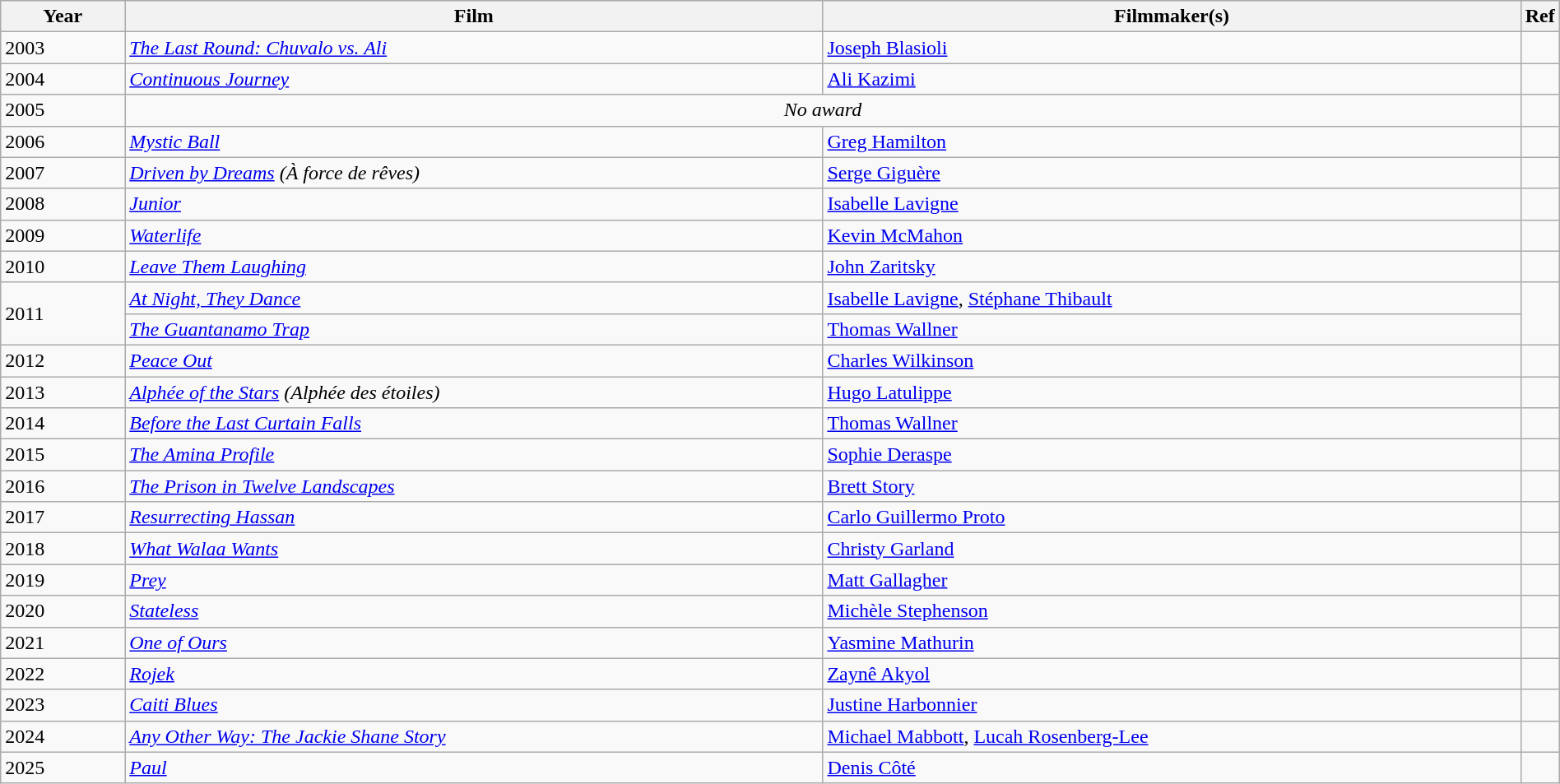<table class = "wikitable sortable" width=100%>
<tr>
<th style="width:8%;">Year</th>
<th style="width:45%;">Film</th>
<th style="width:45%;">Filmmaker(s)</th>
<th style="width:2%;">Ref</th>
</tr>
<tr>
<td>2003</td>
<td><em><a href='#'>The Last Round: Chuvalo vs. Ali</a></em></td>
<td><a href='#'>Joseph Blasioli</a></td>
<td></td>
</tr>
<tr>
<td>2004</td>
<td><em><a href='#'>Continuous Journey</a></em></td>
<td><a href='#'>Ali Kazimi</a></td>
<td></td>
</tr>
<tr>
<td>2005</td>
<td colspan=2 align=center><em>No award</em></td>
<td></td>
</tr>
<tr>
<td>2006</td>
<td><em><a href='#'>Mystic Ball</a></em></td>
<td><a href='#'>Greg Hamilton</a></td>
<td></td>
</tr>
<tr>
<td>2007</td>
<td><em><a href='#'>Driven by Dreams</a> (À force de rêves)</em></td>
<td><a href='#'>Serge Giguère</a></td>
<td></td>
</tr>
<tr>
<td>2008</td>
<td><em><a href='#'>Junior</a></em></td>
<td><a href='#'>Isabelle Lavigne</a></td>
<td></td>
</tr>
<tr>
<td>2009</td>
<td><em><a href='#'>Waterlife</a></em></td>
<td><a href='#'>Kevin McMahon</a></td>
<td></td>
</tr>
<tr>
<td>2010</td>
<td><em><a href='#'>Leave Them Laughing</a></em></td>
<td><a href='#'>John Zaritsky</a></td>
<td></td>
</tr>
<tr>
<td rowspan=2>2011</td>
<td><em><a href='#'>At Night, They Dance</a></em></td>
<td><a href='#'>Isabelle Lavigne</a>, <a href='#'>Stéphane Thibault</a></td>
<td rowspan=2></td>
</tr>
<tr>
<td><em><a href='#'>The Guantanamo Trap</a></em></td>
<td><a href='#'>Thomas Wallner</a></td>
</tr>
<tr>
<td>2012</td>
<td><em><a href='#'>Peace Out</a></em></td>
<td><a href='#'>Charles Wilkinson</a></td>
<td></td>
</tr>
<tr>
<td>2013</td>
<td><em><a href='#'>Alphée of the Stars</a> (Alphée des étoiles)</em></td>
<td><a href='#'>Hugo Latulippe</a></td>
<td></td>
</tr>
<tr>
<td>2014</td>
<td><em><a href='#'>Before the Last Curtain Falls</a></em></td>
<td><a href='#'>Thomas Wallner</a></td>
<td></td>
</tr>
<tr>
<td>2015</td>
<td><em><a href='#'>The Amina Profile</a></em></td>
<td><a href='#'>Sophie Deraspe</a></td>
<td></td>
</tr>
<tr>
<td>2016</td>
<td><em><a href='#'>The Prison in Twelve Landscapes</a></em></td>
<td><a href='#'>Brett Story</a></td>
<td></td>
</tr>
<tr>
<td>2017</td>
<td><em><a href='#'>Resurrecting Hassan</a></em></td>
<td><a href='#'>Carlo Guillermo Proto</a></td>
<td></td>
</tr>
<tr>
<td>2018</td>
<td><em><a href='#'>What Walaa Wants</a></em></td>
<td><a href='#'>Christy Garland</a></td>
<td></td>
</tr>
<tr>
<td>2019</td>
<td><em><a href='#'>Prey</a></em></td>
<td><a href='#'>Matt Gallagher</a></td>
<td></td>
</tr>
<tr>
<td>2020</td>
<td><em><a href='#'>Stateless</a></em></td>
<td><a href='#'>Michèle Stephenson</a></td>
<td></td>
</tr>
<tr>
<td>2021</td>
<td><em><a href='#'>One of Ours</a></em></td>
<td><a href='#'>Yasmine Mathurin</a></td>
<td></td>
</tr>
<tr>
<td>2022</td>
<td><em><a href='#'>Rojek</a></em></td>
<td><a href='#'>Zaynê Akyol</a></td>
<td></td>
</tr>
<tr>
<td>2023</td>
<td><em><a href='#'>Caiti Blues</a></em></td>
<td><a href='#'>Justine Harbonnier</a></td>
<td></td>
</tr>
<tr>
<td>2024</td>
<td><em><a href='#'>Any Other Way: The Jackie Shane Story</a></em></td>
<td><a href='#'>Michael Mabbott</a>, <a href='#'>Lucah Rosenberg-Lee</a></td>
<td></td>
</tr>
<tr>
<td>2025</td>
<td><em><a href='#'>Paul</a></em></td>
<td><a href='#'>Denis Côté</a></td>
<td></td>
</tr>
</table>
